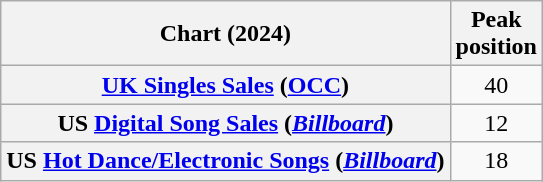<table class="wikitable sortable plainrowheaders" style="text-align:center">
<tr>
<th scope="col">Chart (2024)</th>
<th scope="col">Peak<br>position</th>
</tr>
<tr>
<th scope="row"><a href='#'>UK Singles Sales</a> (<a href='#'>OCC</a>)</th>
<td>40</td>
</tr>
<tr>
<th scope="row">US <a href='#'>Digital Song Sales</a> (<em><a href='#'>Billboard</a></em>)</th>
<td>12</td>
</tr>
<tr>
<th scope="row">US <a href='#'>Hot Dance/Electronic Songs</a> (<em><a href='#'>Billboard</a></em>)</th>
<td>18</td>
</tr>
</table>
